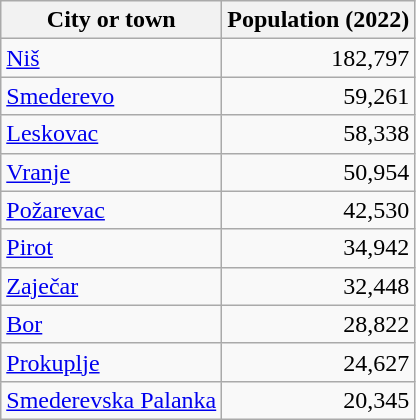<table class="wikitable sortable" style="text-align:right">
<tr>
<th>City or town</th>
<th>Population (2022)</th>
</tr>
<tr>
<td style="text-align:left"><a href='#'>Niš</a></td>
<td>182,797</td>
</tr>
<tr>
<td style="text-align:left"><a href='#'>Smederevo</a></td>
<td>59,261</td>
</tr>
<tr>
<td style="text-align:left"><a href='#'>Leskovac</a></td>
<td>58,338</td>
</tr>
<tr>
<td style="text-align:left"><a href='#'>Vranje</a></td>
<td>50,954</td>
</tr>
<tr>
<td style="text-align:left"><a href='#'>Požarevac</a></td>
<td>42,530</td>
</tr>
<tr>
<td style="text-align:left"><a href='#'>Pirot</a></td>
<td>34,942</td>
</tr>
<tr>
<td style="text-align:left"><a href='#'>Zaječar</a></td>
<td>32,448</td>
</tr>
<tr>
<td style="text-align:left"><a href='#'>Bor</a></td>
<td>28,822</td>
</tr>
<tr>
<td style="text-align:left"><a href='#'>Prokuplje</a></td>
<td>24,627</td>
</tr>
<tr>
<td style="text-align:left"><a href='#'>Smederevska Palanka</a></td>
<td>20,345</td>
</tr>
</table>
